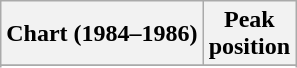<table class="wikitable sortable plainrowheaders" style="text-align:center">
<tr>
<th scope="col">Chart (1984–1986)</th>
<th scope="col">Peak<br>position</th>
</tr>
<tr>
</tr>
<tr>
</tr>
<tr>
</tr>
<tr>
</tr>
<tr>
</tr>
<tr>
</tr>
</table>
